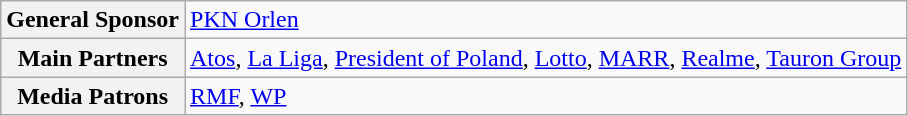<table class="wikitable sortable">
<tr>
<th>General Sponsor</th>
<td><a href='#'>PKN Orlen</a></td>
</tr>
<tr>
<th>Main Partners</th>
<td><a href='#'>Atos</a>, <a href='#'>La Liga</a>, <a href='#'>President of Poland</a>, <a href='#'>Lotto</a>, <a href='#'>MARR</a>, <a href='#'>Realme</a>, <a href='#'>Tauron Group</a></td>
</tr>
<tr>
<th>Media Patrons</th>
<td><a href='#'>RMF</a>, <a href='#'>WP</a></td>
</tr>
</table>
